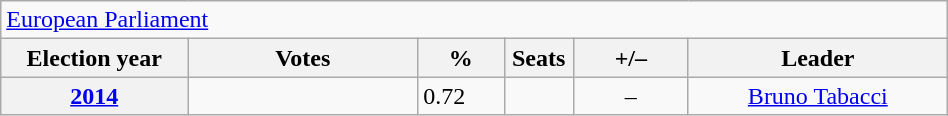<table class=wikitable style="width:50%; border:1px #AAAAFF solid">
<tr>
<td colspan=6><a href='#'>European Parliament</a></td>
</tr>
<tr>
<th width=13%>Election year</th>
<th width=16%>Votes</th>
<th width=6%>%</th>
<th width=1%>Seats</th>
<th width=8%>+/–</th>
<th width=18%>Leader</th>
</tr>
<tr>
<th><a href='#'>2014</a></th>
<td></td>
<td>0.72</td>
<td></td>
<td style="text-align:center;">–</td>
<td style="text-align:center;"><a href='#'>Bruno Tabacci</a></td>
</tr>
</table>
